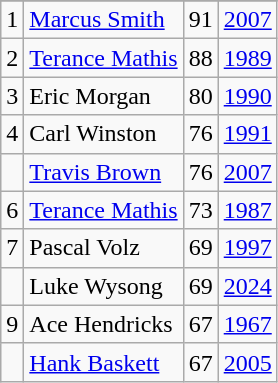<table class="wikitable">
<tr>
</tr>
<tr>
<td>1</td>
<td><a href='#'>Marcus Smith</a></td>
<td>91</td>
<td><a href='#'>2007</a></td>
</tr>
<tr>
<td>2</td>
<td><a href='#'>Terance Mathis</a></td>
<td>88</td>
<td><a href='#'>1989</a></td>
</tr>
<tr>
<td>3</td>
<td>Eric Morgan</td>
<td>80</td>
<td><a href='#'>1990</a></td>
</tr>
<tr>
<td>4</td>
<td>Carl Winston</td>
<td>76</td>
<td><a href='#'>1991</a></td>
</tr>
<tr>
<td></td>
<td><a href='#'>Travis Brown</a></td>
<td>76</td>
<td><a href='#'>2007</a></td>
</tr>
<tr>
<td>6</td>
<td><a href='#'>Terance Mathis</a></td>
<td>73</td>
<td><a href='#'>1987</a></td>
</tr>
<tr>
<td>7</td>
<td>Pascal Volz</td>
<td>69</td>
<td><a href='#'>1997</a></td>
</tr>
<tr>
<td></td>
<td>Luke Wysong</td>
<td>69</td>
<td><a href='#'>2024</a></td>
</tr>
<tr>
<td>9</td>
<td>Ace Hendricks</td>
<td>67</td>
<td><a href='#'>1967</a></td>
</tr>
<tr>
<td></td>
<td><a href='#'>Hank Baskett</a></td>
<td>67</td>
<td><a href='#'>2005</a></td>
</tr>
</table>
